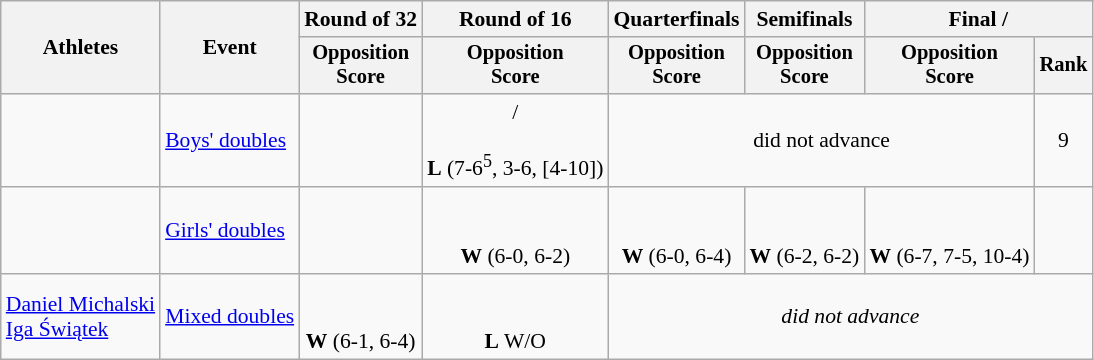<table class=wikitable style="font-size:90%">
<tr>
<th rowspan=2>Athletes</th>
<th rowspan=2>Event</th>
<th>Round of 32</th>
<th>Round of 16</th>
<th>Quarterfinals</th>
<th>Semifinals</th>
<th colspan=2>Final / </th>
</tr>
<tr style="font-size:95%">
<th>Opposition<br>Score</th>
<th>Opposition<br>Score</th>
<th>Opposition<br>Score</th>
<th>Opposition<br>Score</th>
<th>Opposition<br>Score</th>
<th>Rank</th>
</tr>
<tr align=center>
<td align=left><br></td>
<td align=left><a href='#'>Boys' doubles</a></td>
<td></td>
<td> /<br><br><strong>L</strong> (7-6<sup>5</sup>, 3-6, [4-10])</td>
<td colspan=3>did not advance</td>
<td>9</td>
</tr>
<tr align=center>
<td align=left><br></td>
<td align=left><a href='#'>Girls' doubles</a></td>
<td></td>
<td><br> <br> <strong>W</strong> (6-0, 6-2)</td>
<td><br> <br> <strong>W</strong> (6-0, 6-4)</td>
<td><br> <br> <strong>W</strong> (6-2, 6-2)</td>
<td><br><br> <strong>W</strong> (6-7, 7-5, 10-4)</td>
<td></td>
</tr>
<tr align=center>
<td align=left><a href='#'>Daniel Michalski</a><br><a href='#'>Iga Świątek</a></td>
<td align=left><a href='#'>Mixed doubles</a></td>
<td><br><br> <strong>W</strong> (6-1, 6-4)</td>
<td><br><br> <strong>L</strong> W/O</td>
<td Colspan=4><em>did not advance</em></td>
</tr>
</table>
